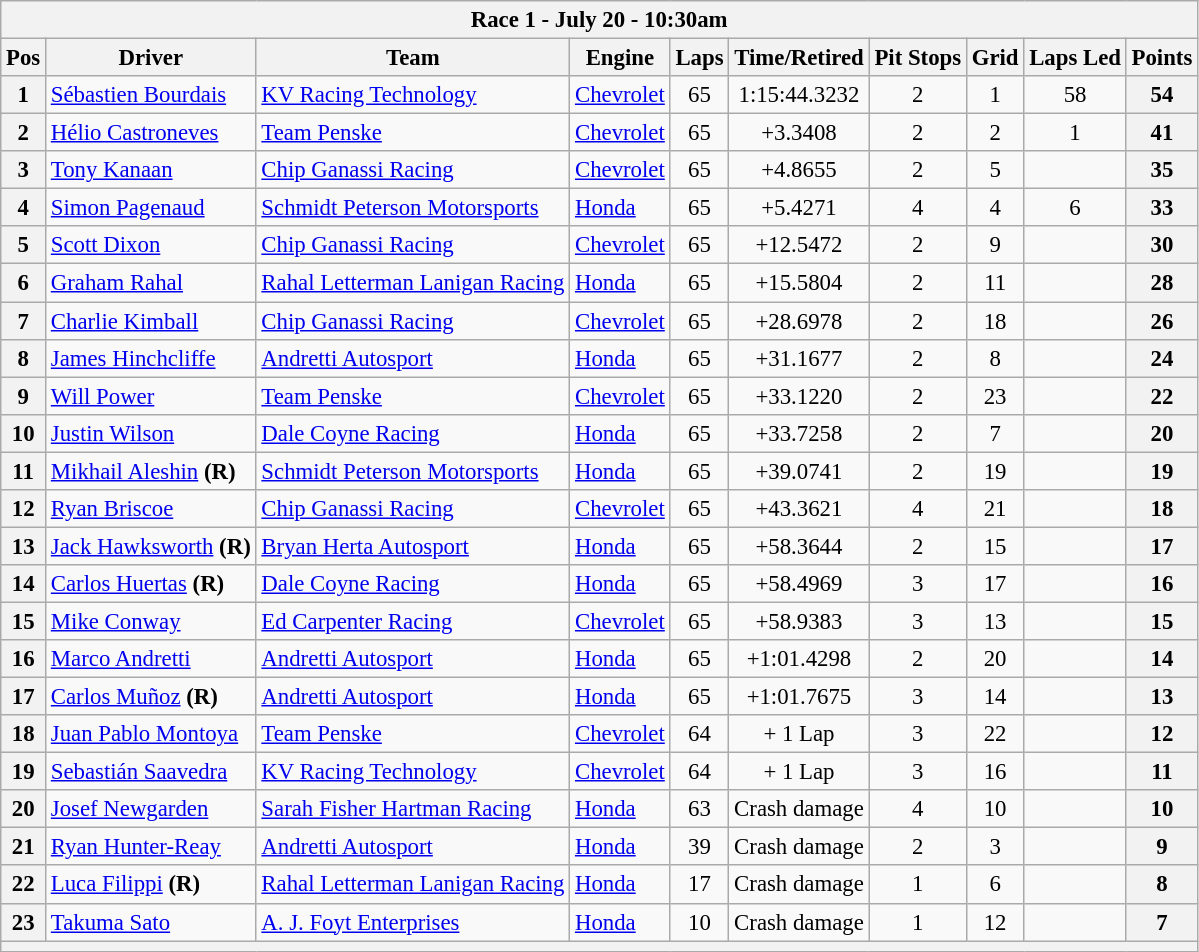<table class="wikitable" " style="font-size:95%">
<tr>
<th colspan=10>Race 1 - July 20 - 10:30am</th>
</tr>
<tr>
<th>Pos</th>
<th>Driver</th>
<th>Team</th>
<th>Engine</th>
<th>Laps</th>
<th>Time/Retired</th>
<th>Pit Stops</th>
<th>Grid</th>
<th>Laps Led</th>
<th>Points</th>
</tr>
<tr>
<th>1</th>
<td> <a href='#'>Sébastien Bourdais</a></td>
<td><a href='#'>KV Racing Technology</a></td>
<td><a href='#'>Chevrolet</a></td>
<td align="center">65</td>
<td align="center">1:15:44.3232</td>
<td align="center">2</td>
<td align="center">1</td>
<td align="center">58</td>
<th>54</th>
</tr>
<tr>
<th>2</th>
<td> <a href='#'>Hélio Castroneves</a></td>
<td><a href='#'>Team Penske</a></td>
<td><a href='#'>Chevrolet</a></td>
<td align="center">65</td>
<td align="center">+3.3408</td>
<td align="center">2</td>
<td align="center">2</td>
<td align="center">1</td>
<th>41</th>
</tr>
<tr>
<th>3</th>
<td> <a href='#'>Tony Kanaan</a></td>
<td><a href='#'>Chip Ganassi Racing</a></td>
<td><a href='#'>Chevrolet</a></td>
<td align="center">65</td>
<td align="center">+4.8655</td>
<td align="center">2</td>
<td align="center">5</td>
<td></td>
<th>35</th>
</tr>
<tr>
<th>4</th>
<td> <a href='#'>Simon Pagenaud</a></td>
<td><a href='#'>Schmidt Peterson Motorsports</a></td>
<td><a href='#'>Honda</a></td>
<td align="center">65</td>
<td align="center">+5.4271</td>
<td align="center">4</td>
<td align="center">4</td>
<td align="center">6</td>
<th>33</th>
</tr>
<tr>
<th>5</th>
<td> <a href='#'>Scott Dixon</a></td>
<td><a href='#'>Chip Ganassi Racing</a></td>
<td><a href='#'>Chevrolet</a></td>
<td align="center">65</td>
<td align="center">+12.5472</td>
<td align="center">2</td>
<td align="center">9</td>
<td></td>
<th>30</th>
</tr>
<tr>
<th>6</th>
<td> <a href='#'>Graham Rahal</a></td>
<td><a href='#'>Rahal Letterman Lanigan Racing</a></td>
<td><a href='#'>Honda</a></td>
<td align="center">65</td>
<td align="center">+15.5804</td>
<td align="center">2</td>
<td align="center">11</td>
<td></td>
<th>28</th>
</tr>
<tr>
<th>7</th>
<td> <a href='#'>Charlie Kimball</a></td>
<td><a href='#'>Chip Ganassi Racing</a></td>
<td><a href='#'>Chevrolet</a></td>
<td align="center">65</td>
<td align="center">+28.6978</td>
<td align="center">2</td>
<td align="center">18</td>
<td></td>
<th>26</th>
</tr>
<tr>
<th>8</th>
<td> <a href='#'>James Hinchcliffe</a></td>
<td><a href='#'>Andretti Autosport</a></td>
<td><a href='#'>Honda</a></td>
<td align="center">65</td>
<td align="center">+31.1677</td>
<td align="center">2</td>
<td align="center">8</td>
<td></td>
<th>24</th>
</tr>
<tr>
<th>9</th>
<td> <a href='#'>Will Power</a></td>
<td><a href='#'>Team Penske</a></td>
<td><a href='#'>Chevrolet</a></td>
<td align="center">65</td>
<td align="center">+33.1220</td>
<td align="center">2</td>
<td align="center">23</td>
<td></td>
<th>22</th>
</tr>
<tr>
<th>10</th>
<td> <a href='#'>Justin Wilson</a></td>
<td><a href='#'>Dale Coyne Racing</a></td>
<td><a href='#'>Honda</a></td>
<td align="center">65</td>
<td align="center">+33.7258</td>
<td align="center">2</td>
<td align="center">7</td>
<td></td>
<th>20</th>
</tr>
<tr>
<th>11</th>
<td> <a href='#'>Mikhail Aleshin</a> <strong>(R)</strong></td>
<td><a href='#'>Schmidt Peterson Motorsports</a></td>
<td><a href='#'>Honda</a></td>
<td align="center">65</td>
<td align="center">+39.0741</td>
<td align="center">2</td>
<td align="center">19</td>
<td></td>
<th>19</th>
</tr>
<tr>
<th>12</th>
<td> <a href='#'>Ryan Briscoe</a></td>
<td><a href='#'>Chip Ganassi Racing</a></td>
<td><a href='#'>Chevrolet</a></td>
<td align="center">65</td>
<td align="center">+43.3621</td>
<td align="center">4</td>
<td align="center">21</td>
<td></td>
<th>18</th>
</tr>
<tr>
<th>13</th>
<td> <a href='#'>Jack Hawksworth</a> <strong>(R)</strong></td>
<td><a href='#'>Bryan Herta Autosport</a></td>
<td><a href='#'>Honda</a></td>
<td align="center">65</td>
<td align="center">+58.3644</td>
<td align="center">2</td>
<td align="center">15</td>
<td></td>
<th>17</th>
</tr>
<tr>
<th>14</th>
<td> <a href='#'>Carlos Huertas</a> <strong>(R)</strong></td>
<td><a href='#'>Dale Coyne Racing</a></td>
<td><a href='#'>Honda</a></td>
<td align="center">65</td>
<td align="center">+58.4969</td>
<td align="center">3</td>
<td align="center">17</td>
<td></td>
<th>16</th>
</tr>
<tr>
<th>15</th>
<td> <a href='#'>Mike Conway</a></td>
<td><a href='#'>Ed Carpenter Racing</a></td>
<td><a href='#'>Chevrolet</a></td>
<td align="center">65</td>
<td align="center">+58.9383</td>
<td align="center">3</td>
<td align="center">13</td>
<td></td>
<th>15</th>
</tr>
<tr>
<th>16</th>
<td> <a href='#'>Marco Andretti</a></td>
<td><a href='#'>Andretti Autosport</a></td>
<td><a href='#'>Honda</a></td>
<td align="center">65</td>
<td align="center">+1:01.4298</td>
<td align="center">2</td>
<td align="center">20</td>
<td></td>
<th>14</th>
</tr>
<tr>
<th>17</th>
<td> <a href='#'>Carlos Muñoz</a> <strong>(R)</strong></td>
<td><a href='#'>Andretti Autosport</a></td>
<td><a href='#'>Honda</a></td>
<td align="center">65</td>
<td align="center">+1:01.7675</td>
<td align="center">3</td>
<td align="center">14</td>
<td></td>
<th>13</th>
</tr>
<tr>
<th>18</th>
<td> <a href='#'>Juan Pablo Montoya</a></td>
<td><a href='#'>Team Penske</a></td>
<td><a href='#'>Chevrolet</a></td>
<td align="center">64</td>
<td align="center">+ 1 Lap</td>
<td align="center">3</td>
<td align="center">22</td>
<td></td>
<th>12</th>
</tr>
<tr>
<th>19</th>
<td> <a href='#'>Sebastián Saavedra</a></td>
<td><a href='#'>KV Racing Technology</a></td>
<td><a href='#'>Chevrolet</a></td>
<td align="center">64</td>
<td align="center">+ 1 Lap</td>
<td align="center">3</td>
<td align="center">16</td>
<td></td>
<th>11</th>
</tr>
<tr>
<th>20</th>
<td> <a href='#'>Josef Newgarden</a></td>
<td><a href='#'>Sarah Fisher Hartman Racing</a></td>
<td><a href='#'>Honda</a></td>
<td align="center">63</td>
<td align="center">Crash damage</td>
<td align="center">4</td>
<td align="center">10</td>
<td></td>
<th>10</th>
</tr>
<tr>
<th>21</th>
<td> <a href='#'>Ryan Hunter-Reay</a></td>
<td><a href='#'>Andretti Autosport</a></td>
<td><a href='#'>Honda</a></td>
<td align="center">39</td>
<td align="center">Crash damage</td>
<td align="center">2</td>
<td align="center">3</td>
<td></td>
<th>9</th>
</tr>
<tr>
<th>22</th>
<td> <a href='#'>Luca Filippi</a> <strong>(R)</strong></td>
<td><a href='#'>Rahal Letterman Lanigan Racing</a></td>
<td><a href='#'>Honda</a></td>
<td align="center">17</td>
<td align="center">Crash damage</td>
<td align="center">1</td>
<td align="center">6</td>
<td></td>
<th>8</th>
</tr>
<tr>
<th>23</th>
<td> <a href='#'>Takuma Sato</a></td>
<td><a href='#'>A. J. Foyt Enterprises</a></td>
<td><a href='#'>Honda</a></td>
<td align="center">10</td>
<td align="center">Crash damage</td>
<td align="center">1</td>
<td align="center">12</td>
<td></td>
<th>7</th>
</tr>
<tr>
<th colspan=10></th>
</tr>
</table>
